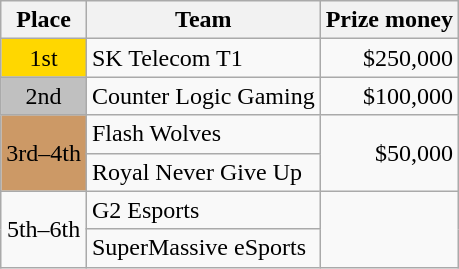<table class="wikitable" style="text-align:left">
<tr>
<th>Place</th>
<th>Team</th>
<th>Prize money</th>
</tr>
<tr>
<td style="text-align:center; background:gold;">1st</td>
<td>SK Telecom T1</td>
<td style="text-align:right">$250,000</td>
</tr>
<tr>
<td style="text-align:center; background:silver;">2nd</td>
<td>Counter Logic Gaming</td>
<td style="text-align:right">$100,000</td>
</tr>
<tr>
<td style="text-align:center; background:#c96;" rowspan="2">3rd–4th</td>
<td>Flash Wolves</td>
<td style="text-align:right" rowspan="2">$50,000</td>
</tr>
<tr>
<td>Royal Never Give Up</td>
</tr>
<tr>
<td style="text-align:center" rowspan="4">5th–6th</td>
<td>G2 Esports</td>
<td style="text-align:right" rowspan="4"></td>
</tr>
<tr>
<td>SuperMassive eSports</td>
</tr>
</table>
